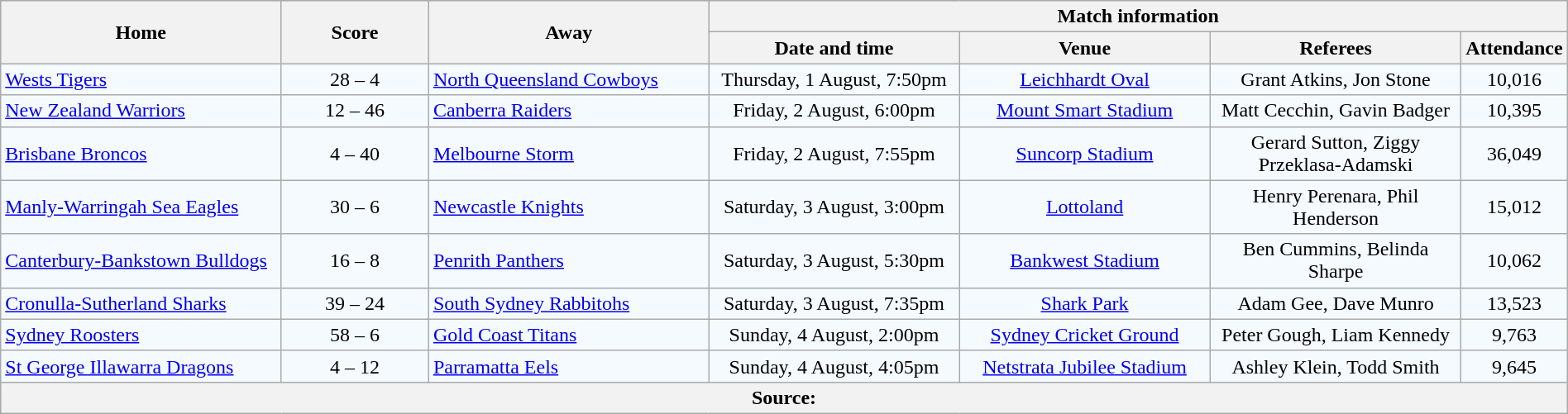<table class="wikitable" style="border-collapse:collapse; text-align:center; width:100%;">
<tr style="background:#c1d8ff;">
<th rowspan="2" style="width:19%;">Home</th>
<th rowspan="2" style="width:10%;">Score</th>
<th rowspan="2" style="width:19%;">Away</th>
<th colspan="6">Match information</th>
</tr>
<tr style="background:#efefef;">
<th width="17%">Date and time</th>
<th width="17%">Venue</th>
<th width="17%">Referees</th>
<th width="5%">Attendance</th>
</tr>
<tr style="text-align:center; background:#f5faff;">
<td align="left"> <a href='#'>Wests Tigers</a></td>
<td>28 – 4</td>
<td align="left"> <a href='#'>North Queensland Cowboys</a></td>
<td>Thursday, 1 August, 7:50pm</td>
<td><a href='#'>Leichhardt Oval</a></td>
<td>Grant Atkins, Jon Stone</td>
<td>10,016</td>
</tr>
<tr style="text-align:center; background:#f5faff;">
<td align="left"> <a href='#'>New Zealand Warriors</a></td>
<td>12 – 46</td>
<td align="left"> <a href='#'>Canberra Raiders</a></td>
<td>Friday, 2 August, 6:00pm</td>
<td><a href='#'>Mount Smart Stadium</a></td>
<td>Matt Cecchin, Gavin Badger</td>
<td>10,395</td>
</tr>
<tr style="text-align:center; background:#f5faff;">
<td align="left"> <a href='#'>Brisbane Broncos</a></td>
<td>4 – 40</td>
<td align="left"> <a href='#'>Melbourne Storm</a></td>
<td>Friday, 2 August, 7:55pm</td>
<td><a href='#'>Suncorp Stadium</a></td>
<td>Gerard Sutton, Ziggy Przeklasa-Adamski</td>
<td>36,049</td>
</tr>
<tr style="text-align:center; background:#f5faff;">
<td align="left"> <a href='#'>Manly-Warringah Sea Eagles</a></td>
<td>30 – 6</td>
<td align="left"> <a href='#'>Newcastle Knights</a></td>
<td>Saturday, 3 August, 3:00pm</td>
<td><a href='#'>Lottoland</a></td>
<td>Henry Perenara, Phil Henderson</td>
<td>15,012</td>
</tr>
<tr style="text-align:center; background:#f5faff;">
<td align="left"> <a href='#'>Canterbury-Bankstown Bulldogs</a></td>
<td>16 – 8</td>
<td align="left"> <a href='#'>Penrith Panthers</a></td>
<td>Saturday, 3 August, 5:30pm</td>
<td><a href='#'>Bankwest Stadium</a></td>
<td>Ben Cummins, Belinda Sharpe</td>
<td>10,062</td>
</tr>
<tr style="text-align:center; background:#f5faff;">
<td align="left"> <a href='#'>Cronulla-Sutherland Sharks</a></td>
<td>39 – 24</td>
<td align="left"> <a href='#'>South Sydney Rabbitohs</a></td>
<td>Saturday, 3 August, 7:35pm</td>
<td><a href='#'>Shark Park</a></td>
<td>Adam Gee, Dave Munro</td>
<td>13,523</td>
</tr>
<tr style="text-align:center; background:#f5faff;">
<td align="left"> <a href='#'>Sydney Roosters</a></td>
<td>58 – 6</td>
<td align="left"> <a href='#'>Gold Coast Titans</a></td>
<td>Sunday, 4 August, 2:00pm</td>
<td><a href='#'>Sydney Cricket Ground</a></td>
<td>Peter Gough, Liam Kennedy</td>
<td>9,763</td>
</tr>
<tr style="text-align:center; background:#f5faff;">
<td align="left"> <a href='#'>St George Illawarra Dragons</a></td>
<td>4 – 12</td>
<td align="left"> <a href='#'>Parramatta Eels</a></td>
<td>Sunday, 4 August, 4:05pm</td>
<td><a href='#'>Netstrata Jubilee Stadium</a></td>
<td>Ashley Klein, Todd Smith</td>
<td>9,645</td>
</tr>
<tr style="background:#c1d8ff;">
<th colspan="7">Source:</th>
</tr>
</table>
